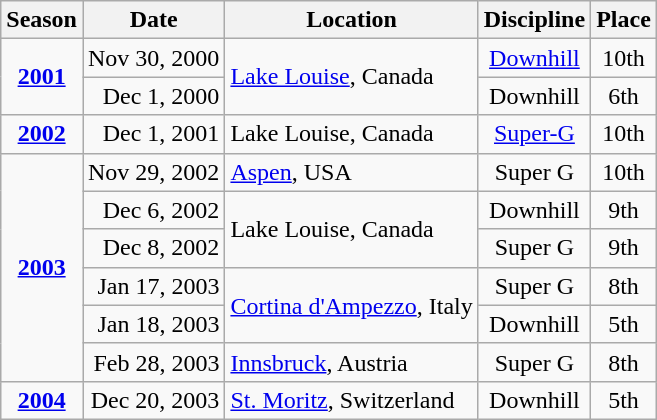<table class="wikitable">
<tr>
<th>Season</th>
<th>Date</th>
<th>Location</th>
<th>Discipline</th>
<th>Place</th>
</tr>
<tr>
<td rowspan=2 align=center><strong><a href='#'>2001</a></strong></td>
<td align=right>Nov 30, 2000</td>
<td rowspan=2><a href='#'>Lake Louise</a>, Canada</td>
<td align=center><a href='#'>Downhill</a></td>
<td align=center>10th</td>
</tr>
<tr>
<td align=right>Dec 1, 2000</td>
<td align=center>Downhill</td>
<td align=center>6th</td>
</tr>
<tr>
<td align=center><strong><a href='#'>2002</a></strong></td>
<td align=right>Dec 1, 2001</td>
<td>Lake Louise, Canada</td>
<td align=center><a href='#'>Super-G</a></td>
<td align=center>10th</td>
</tr>
<tr>
<td align=center rowspan=6><strong><a href='#'>2003</a></strong></td>
<td align=right>Nov 29, 2002</td>
<td><a href='#'>Aspen</a>, USA</td>
<td align=center>Super G</td>
<td align=center>10th</td>
</tr>
<tr>
<td align=right>Dec 6, 2002</td>
<td rowspan=2>Lake Louise, Canada</td>
<td align=center>Downhill</td>
<td align=center>9th</td>
</tr>
<tr>
<td align=right>Dec 8, 2002</td>
<td align=center>Super G</td>
<td align=center>9th</td>
</tr>
<tr>
<td align=right>Jan 17, 2003</td>
<td rowspan=2><a href='#'>Cortina d'Ampezzo</a>, Italy</td>
<td align=center>Super G</td>
<td align=center>8th</td>
</tr>
<tr>
<td align=right>Jan 18, 2003</td>
<td align=center>Downhill</td>
<td align=center>5th</td>
</tr>
<tr>
<td align=right>Feb 28, 2003</td>
<td><a href='#'>Innsbruck</a>, Austria</td>
<td align=center>Super G</td>
<td align=center>8th</td>
</tr>
<tr>
<td align=center><strong><a href='#'>2004</a></strong></td>
<td align=right>Dec 20, 2003</td>
<td><a href='#'>St. Moritz</a>, Switzerland</td>
<td align=center>Downhill</td>
<td align=center>5th</td>
</tr>
</table>
